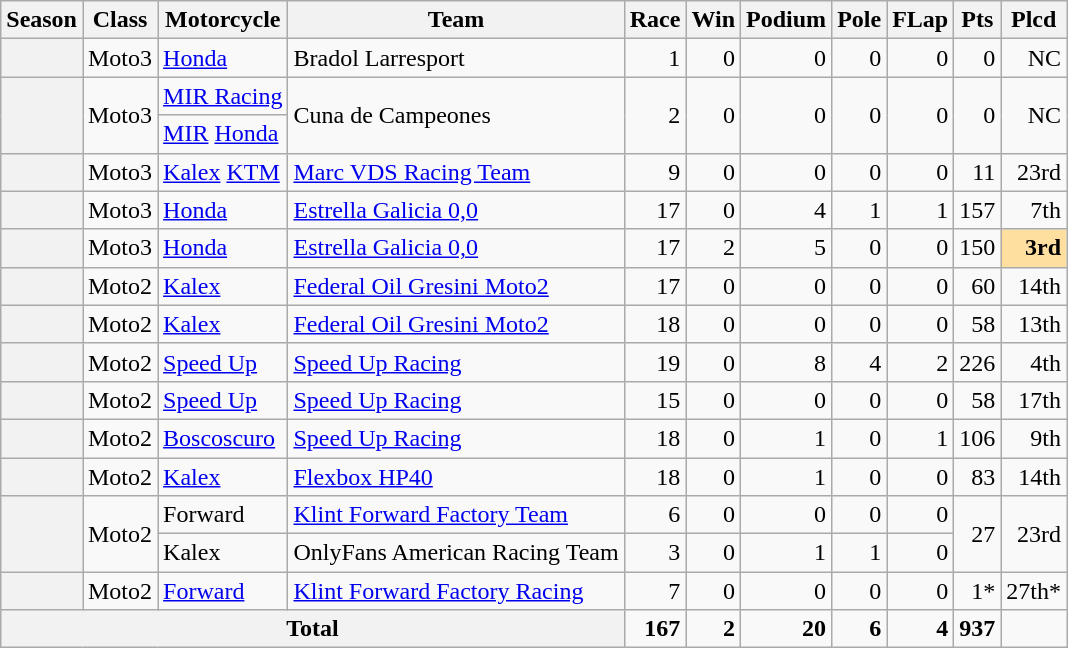<table class="wikitable" style="text-align:right;">
<tr>
<th>Season</th>
<th>Class</th>
<th>Motorcycle</th>
<th>Team</th>
<th>Race</th>
<th>Win</th>
<th>Podium</th>
<th>Pole</th>
<th>FLap</th>
<th>Pts</th>
<th>Plcd</th>
</tr>
<tr>
<th></th>
<td>Moto3</td>
<td style="text-align:left;"><a href='#'>Honda</a></td>
<td style="text-align:left;">Bradol Larresport</td>
<td>1</td>
<td>0</td>
<td>0</td>
<td>0</td>
<td>0</td>
<td>0</td>
<td>NC</td>
</tr>
<tr>
<th rowspan="2"></th>
<td rowspan="2">Moto3</td>
<td style="text-align:left;"><a href='#'>MIR Racing</a></td>
<td style="text-align:left;" rowspan="2">Cuna de Campeones</td>
<td rowspan="2">2</td>
<td rowspan="2">0</td>
<td rowspan="2">0</td>
<td rowspan="2">0</td>
<td rowspan="2">0</td>
<td rowspan="2">0</td>
<td rowspan="2">NC</td>
</tr>
<tr>
<td style="text-align:left;"><a href='#'>MIR</a> <a href='#'>Honda</a></td>
</tr>
<tr>
<th></th>
<td>Moto3</td>
<td style="text-align:left;"><a href='#'>Kalex</a> <a href='#'>KTM</a></td>
<td style="text-align:left;"><a href='#'>Marc VDS Racing Team</a></td>
<td>9</td>
<td>0</td>
<td>0</td>
<td>0</td>
<td>0</td>
<td>11</td>
<td>23rd</td>
</tr>
<tr>
<th></th>
<td>Moto3</td>
<td style="text-align:left;"><a href='#'>Honda</a></td>
<td style="text-align:left;"><a href='#'>Estrella Galicia 0,0</a></td>
<td>17</td>
<td>0</td>
<td>4</td>
<td>1</td>
<td>1</td>
<td>157</td>
<td>7th</td>
</tr>
<tr>
<th></th>
<td>Moto3</td>
<td style="text-align:left;"><a href='#'>Honda</a></td>
<td style="text-align:left;"><a href='#'>Estrella Galicia 0,0</a></td>
<td>17</td>
<td>2</td>
<td>5</td>
<td>0</td>
<td>0</td>
<td>150</td>
<td style="background:#FFDF9F;"><strong>3rd</strong></td>
</tr>
<tr>
<th></th>
<td>Moto2</td>
<td style="text-align:left;"><a href='#'>Kalex</a></td>
<td style="text-align:left;"><a href='#'>Federal Oil Gresini Moto2</a></td>
<td>17</td>
<td>0</td>
<td>0</td>
<td>0</td>
<td>0</td>
<td>60</td>
<td>14th</td>
</tr>
<tr>
<th></th>
<td>Moto2</td>
<td style="text-align:left;"><a href='#'>Kalex</a></td>
<td style="text-align:left;"><a href='#'>Federal Oil Gresini Moto2</a></td>
<td>18</td>
<td>0</td>
<td>0</td>
<td>0</td>
<td>0</td>
<td>58</td>
<td>13th</td>
</tr>
<tr>
<th></th>
<td>Moto2</td>
<td style="text-align:left;"><a href='#'>Speed Up</a></td>
<td style="text-align:left;"><a href='#'>Speed Up Racing</a></td>
<td>19</td>
<td>0</td>
<td>8</td>
<td>4</td>
<td>2</td>
<td>226</td>
<td>4th</td>
</tr>
<tr>
<th></th>
<td>Moto2</td>
<td style="text-align:left;"><a href='#'>Speed Up</a></td>
<td style="text-align:left;"><a href='#'>Speed Up Racing</a></td>
<td>15</td>
<td>0</td>
<td>0</td>
<td>0</td>
<td>0</td>
<td>58</td>
<td>17th</td>
</tr>
<tr>
<th></th>
<td>Moto2</td>
<td style="text-align:left;"><a href='#'>Boscoscuro</a></td>
<td style="text-align:left;"><a href='#'>Speed Up Racing</a></td>
<td>18</td>
<td>0</td>
<td>1</td>
<td>0</td>
<td>1</td>
<td>106</td>
<td>9th</td>
</tr>
<tr>
<th></th>
<td>Moto2</td>
<td style="text-align:left;"><a href='#'>Kalex</a></td>
<td style="text-align:left;"><a href='#'>Flexbox HP40</a></td>
<td>18</td>
<td>0</td>
<td>1</td>
<td>0</td>
<td>0</td>
<td>83</td>
<td>14th</td>
</tr>
<tr>
<th rowspan="2"></th>
<td rowspan="2">Moto2</td>
<td style="text-align:left;">Forward</td>
<td style="text-align:left;"><a href='#'>Klint Forward Factory Team</a></td>
<td>6</td>
<td>0</td>
<td>0</td>
<td>0</td>
<td>0</td>
<td rowspan="2">27</td>
<td rowspan="2">23rd</td>
</tr>
<tr>
<td style="text-align:left;">Kalex</td>
<td style="text-align:left;">OnlyFans American Racing Team</td>
<td>3</td>
<td>0</td>
<td>1</td>
<td>1</td>
<td>0</td>
</tr>
<tr>
<th></th>
<td>Moto2</td>
<td style="text-align:left;"><a href='#'>Forward</a></td>
<td style="text-align:left;"><a href='#'>Klint Forward Factory Racing</a></td>
<td>7</td>
<td>0</td>
<td>0</td>
<td>0</td>
<td>0</td>
<td>1*</td>
<td>27th*</td>
</tr>
<tr>
<th colspan="4">Total</th>
<td><strong>167</strong></td>
<td><strong>2</strong></td>
<td><strong>20</strong></td>
<td><strong>6</strong></td>
<td><strong>4</strong></td>
<td><strong>937</strong></td>
<td></td>
</tr>
</table>
